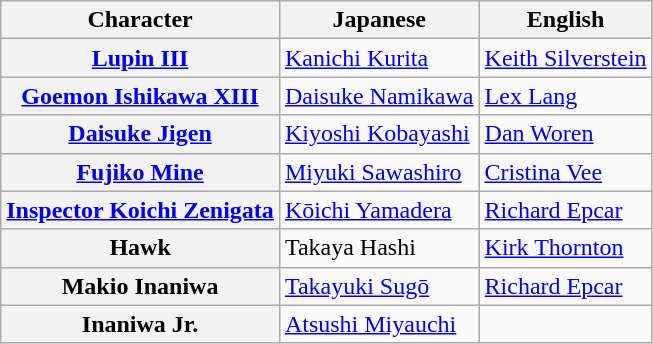<table class="wikitable">
<tr>
<th>Character</th>
<th>Japanese</th>
<th>English</th>
</tr>
<tr>
<th><a href='#'>Lupin III</a></th>
<td><a href='#'>Kanichi Kurita</a></td>
<td><a href='#'>Keith Silverstein</a></td>
</tr>
<tr>
<th><a href='#'>Goemon Ishikawa XIII</a></th>
<td><a href='#'>Daisuke Namikawa</a></td>
<td><a href='#'>Lex Lang</a></td>
</tr>
<tr>
<th><a href='#'>Daisuke Jigen</a></th>
<td><a href='#'>Kiyoshi Kobayashi</a></td>
<td><a href='#'>Dan Woren</a></td>
</tr>
<tr>
<th><a href='#'>Fujiko Mine</a></th>
<td><a href='#'>Miyuki Sawashiro</a></td>
<td><a href='#'>Cristina Vee</a></td>
</tr>
<tr>
<th><a href='#'>Inspector Koichi Zenigata</a></th>
<td><a href='#'>Kōichi Yamadera</a></td>
<td><a href='#'>Richard Epcar</a></td>
</tr>
<tr>
<th>Hawk</th>
<td>Takaya Hashi</td>
<td><a href='#'>Kirk Thornton</a></td>
</tr>
<tr>
<th>Makio Inaniwa</th>
<td><a href='#'>Takayuki Sugō</a></td>
<td><a href='#'>Richard Epcar</a></td>
</tr>
<tr>
<th>Inaniwa Jr.</th>
<td><a href='#'>Atsushi Miyauchi</a></td>
<td></td>
</tr>
</table>
